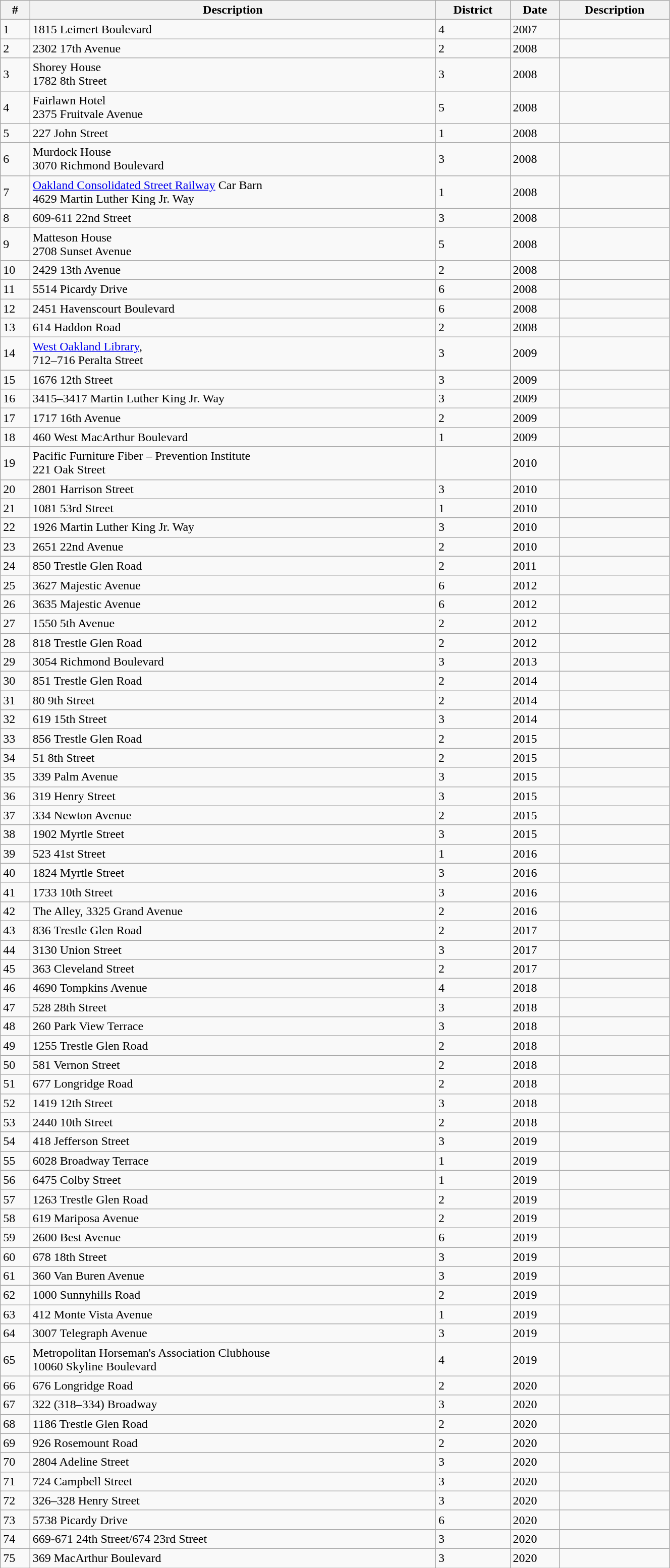<table class="wikitable sortable" style="width:70%">
<tr>
<th>#</th>
<th>Description</th>
<th>District</th>
<th>Date</th>
<th>Description</th>
</tr>
<tr>
<td>1</td>
<td>1815 Leimert Boulevard</td>
<td>4</td>
<td>2007</td>
<td></td>
</tr>
<tr>
<td>2</td>
<td>2302 17th Avenue</td>
<td>2</td>
<td>2008</td>
<td></td>
</tr>
<tr>
<td>3</td>
<td>Shorey House<br>1782 8th Street</td>
<td>3</td>
<td>2008</td>
<td></td>
</tr>
<tr>
<td>4</td>
<td>Fairlawn Hotel<br>2375 Fruitvale Avenue</td>
<td>5</td>
<td>2008</td>
<td></td>
</tr>
<tr>
<td>5</td>
<td>227 John Street</td>
<td>1</td>
<td>2008</td>
<td></td>
</tr>
<tr>
<td>6</td>
<td>Murdock House<br>3070 Richmond Boulevard</td>
<td>3</td>
<td>2008</td>
<td></td>
</tr>
<tr>
<td>7</td>
<td><a href='#'>Oakland Consolidated Street Railway</a> Car Barn<br>4629 Martin Luther King Jr. Way</td>
<td>1</td>
<td>2008</td>
<td></td>
</tr>
<tr>
<td>8</td>
<td>609-611 22nd Street</td>
<td>3</td>
<td>2008</td>
<td></td>
</tr>
<tr>
<td>9</td>
<td>Matteson House<br>2708 Sunset Avenue</td>
<td>5</td>
<td>2008</td>
<td></td>
</tr>
<tr>
<td>10</td>
<td>2429 13th Avenue</td>
<td>2</td>
<td>2008</td>
<td></td>
</tr>
<tr>
<td>11</td>
<td>5514 Picardy Drive</td>
<td>6</td>
<td>2008</td>
<td></td>
</tr>
<tr>
<td>12</td>
<td>2451 Havenscourt Boulevard</td>
<td>6</td>
<td>2008</td>
<td></td>
</tr>
<tr>
<td>13</td>
<td>614 Haddon Road</td>
<td>2</td>
<td>2008</td>
<td></td>
</tr>
<tr>
<td>14</td>
<td><a href='#'>West Oakland Library</a>,<br>712–716 Peralta Street</td>
<td>3</td>
<td>2009</td>
<td></td>
</tr>
<tr>
<td>15</td>
<td>1676 12th Street</td>
<td>3</td>
<td>2009</td>
<td></td>
</tr>
<tr>
<td>16</td>
<td>3415–3417 Martin Luther King Jr. Way</td>
<td>3</td>
<td>2009</td>
<td></td>
</tr>
<tr>
<td>17</td>
<td>1717 16th Avenue</td>
<td>2</td>
<td>2009</td>
<td></td>
</tr>
<tr>
<td>18</td>
<td>460 West MacArthur Boulevard</td>
<td>1</td>
<td>2009</td>
<td></td>
</tr>
<tr>
<td>19</td>
<td>Pacific Furniture Fiber – Prevention Institute<br>221 Oak Street</td>
<td></td>
<td>2010</td>
<td></td>
</tr>
<tr>
<td>20</td>
<td>2801 Harrison Street</td>
<td>3</td>
<td>2010</td>
<td></td>
</tr>
<tr>
<td>21</td>
<td>1081 53rd Street</td>
<td>1</td>
<td>2010</td>
<td></td>
</tr>
<tr>
<td>22</td>
<td>1926 Martin Luther King Jr. Way</td>
<td>3</td>
<td>2010</td>
<td></td>
</tr>
<tr>
<td>23</td>
<td>2651 22nd Avenue</td>
<td>2</td>
<td>2010</td>
<td></td>
</tr>
<tr>
<td>24</td>
<td>850 Trestle Glen Road</td>
<td>2</td>
<td>2011</td>
<td></td>
</tr>
<tr>
<td>25</td>
<td>3627 Majestic Avenue</td>
<td>6</td>
<td>2012</td>
<td></td>
</tr>
<tr>
<td>26</td>
<td>3635 Majestic Avenue</td>
<td>6</td>
<td>2012</td>
<td></td>
</tr>
<tr>
<td>27</td>
<td>1550 5th Avenue</td>
<td>2</td>
<td>2012</td>
<td></td>
</tr>
<tr>
<td>28</td>
<td>818 Trestle Glen Road</td>
<td>2</td>
<td>2012</td>
<td></td>
</tr>
<tr>
<td>29</td>
<td>3054 Richmond Boulevard</td>
<td>3</td>
<td>2013</td>
<td></td>
</tr>
<tr>
<td>30</td>
<td>851 Trestle Glen Road</td>
<td>2</td>
<td>2014</td>
<td></td>
</tr>
<tr>
<td>31</td>
<td>80 9th Street</td>
<td>2</td>
<td>2014</td>
<td></td>
</tr>
<tr>
<td>32</td>
<td>619 15th Street</td>
<td>3</td>
<td>2014</td>
</tr>
<tr>
<td>33</td>
<td>856 Trestle Glen Road</td>
<td>2</td>
<td>2015</td>
<td></td>
</tr>
<tr>
<td>34</td>
<td>51 8th Street</td>
<td>2</td>
<td>2015</td>
<td></td>
</tr>
<tr>
<td>35</td>
<td>339 Palm Avenue</td>
<td>3</td>
<td>2015</td>
<td></td>
</tr>
<tr>
<td>36</td>
<td>319 Henry Street</td>
<td>3</td>
<td>2015</td>
<td></td>
</tr>
<tr>
<td>37</td>
<td>334 Newton Avenue</td>
<td>2</td>
<td>2015</td>
<td></td>
</tr>
<tr>
<td>38</td>
<td>1902 Myrtle Street</td>
<td>3</td>
<td>2015</td>
<td></td>
</tr>
<tr>
<td>39</td>
<td>523 41st Street</td>
<td>1</td>
<td>2016</td>
<td></td>
</tr>
<tr>
<td>40</td>
<td>1824 Myrtle Street</td>
<td>3</td>
<td>2016</td>
<td></td>
</tr>
<tr>
<td>41</td>
<td>1733 10th Street</td>
<td>3</td>
<td>2016</td>
<td></td>
</tr>
<tr>
<td>42</td>
<td>The Alley, 3325 Grand Avenue</td>
<td>2</td>
<td>2016</td>
</tr>
<tr>
<td>43</td>
<td>836 Trestle Glen Road</td>
<td>2</td>
<td>2017</td>
<td></td>
</tr>
<tr>
<td>44</td>
<td>3130 Union Street</td>
<td>3</td>
<td>2017</td>
<td></td>
</tr>
<tr>
<td>45</td>
<td>363 Cleveland Street</td>
<td>2</td>
<td>2017</td>
<td></td>
</tr>
<tr>
<td>46</td>
<td>4690 Tompkins Avenue</td>
<td>4</td>
<td>2018</td>
<td></td>
</tr>
<tr>
<td>47</td>
<td>528 28th Street</td>
<td>3</td>
<td>2018</td>
<td></td>
</tr>
<tr>
<td>48</td>
<td>260 Park View Terrace</td>
<td>3</td>
<td>2018</td>
<td></td>
</tr>
<tr>
<td>49</td>
<td>1255 Trestle Glen Road</td>
<td>2</td>
<td>2018</td>
<td></td>
</tr>
<tr>
<td>50</td>
<td>581 Vernon Street</td>
<td>2</td>
<td>2018</td>
<td></td>
</tr>
<tr>
<td>51</td>
<td>677 Longridge Road</td>
<td>2</td>
<td>2018</td>
<td></td>
</tr>
<tr>
<td>52</td>
<td>1419 12th Street</td>
<td>3</td>
<td>2018</td>
<td></td>
</tr>
<tr>
<td>53</td>
<td>2440 10th Street</td>
<td>2</td>
<td>2018</td>
<td></td>
</tr>
<tr>
<td>54</td>
<td>418 Jefferson Street</td>
<td>3</td>
<td>2019</td>
<td></td>
</tr>
<tr>
<td>55</td>
<td>6028 Broadway Terrace</td>
<td>1</td>
<td>2019</td>
<td></td>
</tr>
<tr>
<td>56</td>
<td>6475 Colby Street</td>
<td>1</td>
<td>2019</td>
<td></td>
</tr>
<tr>
<td>57</td>
<td>1263 Trestle Glen Road</td>
<td>2</td>
<td>2019</td>
<td></td>
</tr>
<tr>
<td>58</td>
<td>619 Mariposa Avenue</td>
<td>2</td>
<td>2019</td>
<td></td>
</tr>
<tr>
<td>59</td>
<td>2600 Best Avenue</td>
<td>6</td>
<td>2019</td>
<td></td>
</tr>
<tr>
<td>60</td>
<td>678 18th Street</td>
<td>3</td>
<td>2019</td>
<td></td>
</tr>
<tr>
<td>61</td>
<td>360 Van Buren Avenue</td>
<td>3</td>
<td>2019</td>
<td></td>
</tr>
<tr>
<td>62</td>
<td>1000 Sunnyhills Road</td>
<td>2</td>
<td>2019</td>
<td></td>
</tr>
<tr>
<td>63</td>
<td>412 Monte Vista Avenue</td>
<td>1</td>
<td>2019</td>
<td></td>
</tr>
<tr>
<td>64</td>
<td>3007 Telegraph Avenue</td>
<td>3</td>
<td>2019</td>
<td></td>
</tr>
<tr>
<td>65</td>
<td>Metropolitan Horseman's Association Clubhouse<br>10060 Skyline Boulevard</td>
<td>4</td>
<td>2019</td>
<td></td>
</tr>
<tr>
<td>66</td>
<td>676 Longridge Road</td>
<td>2</td>
<td>2020</td>
<td></td>
</tr>
<tr>
<td>67</td>
<td>322 (318–334) Broadway</td>
<td>3</td>
<td>2020</td>
<td></td>
</tr>
<tr>
<td>68</td>
<td>1186 Trestle Glen Road</td>
<td>2</td>
<td>2020</td>
<td></td>
</tr>
<tr>
<td>69</td>
<td>926 Rosemount Road</td>
<td>2</td>
<td>2020</td>
<td></td>
</tr>
<tr>
<td>70</td>
<td>2804 Adeline Street</td>
<td>3</td>
<td>2020</td>
<td></td>
</tr>
<tr>
<td>71</td>
<td>724 Campbell Street</td>
<td>3</td>
<td>2020</td>
<td></td>
</tr>
<tr>
<td>72</td>
<td>326–328 Henry Street</td>
<td>3</td>
<td>2020</td>
<td></td>
</tr>
<tr>
<td>73</td>
<td>5738 Picardy Drive</td>
<td>6</td>
<td>2020</td>
<td></td>
</tr>
<tr>
<td>74</td>
<td>669-671 24th Street/674 23rd Street</td>
<td>3</td>
<td>2020</td>
<td></td>
</tr>
<tr>
<td>75</td>
<td>369 MacArthur Boulevard</td>
<td>3</td>
<td>2020</td>
<td></td>
</tr>
</table>
